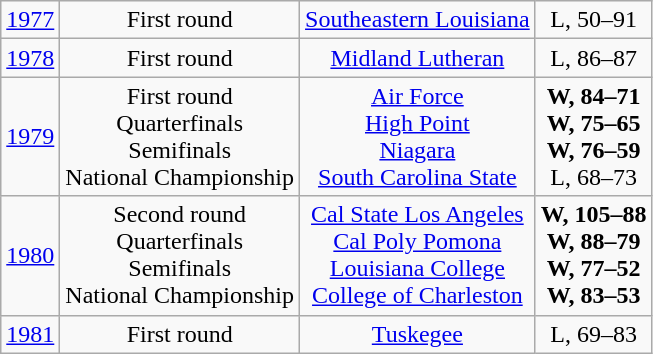<table class="wikitable">
<tr align="center">
<td><a href='#'>1977</a></td>
<td>First round</td>
<td><a href='#'>Southeastern Louisiana</a></td>
<td>L, 50–91</td>
</tr>
<tr align="center">
<td><a href='#'>1978</a></td>
<td>First round</td>
<td><a href='#'>Midland Lutheran</a></td>
<td>L, 86–87</td>
</tr>
<tr align="center">
<td><a href='#'>1979</a></td>
<td>First round<br>Quarterfinals<br>Semifinals<br>National Championship</td>
<td><a href='#'>Air Force</a><br><a href='#'>High Point</a><br><a href='#'>Niagara</a><br><a href='#'>South Carolina State</a></td>
<td><strong>W, 84–71</strong><br><strong>W, 75–65</strong><br><strong>W, 76–59</strong><br>L, 68–73</td>
</tr>
<tr align="center">
<td><a href='#'>1980</a></td>
<td>Second round<br>Quarterfinals<br>Semifinals<br>National Championship</td>
<td><a href='#'>Cal State Los Angeles</a><br><a href='#'>Cal Poly Pomona</a><br><a href='#'>Louisiana College</a><br><a href='#'>College of Charleston</a></td>
<td><strong>W, 105–88</strong><br><strong>W, 88–79</strong><br><strong>W, 77–52</strong><br><strong>W, 83–53</strong></td>
</tr>
<tr align="center">
<td><a href='#'>1981</a></td>
<td>First round</td>
<td><a href='#'>Tuskegee</a></td>
<td>L, 69–83</td>
</tr>
</table>
